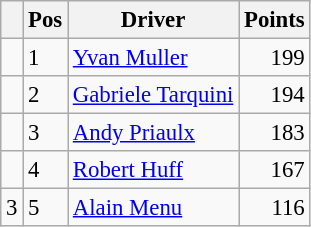<table class="wikitable" style="font-size: 95%;">
<tr>
<th></th>
<th>Pos</th>
<th>Driver</th>
<th>Points</th>
</tr>
<tr>
<td align="left"></td>
<td>1</td>
<td> <a href='#'>Yvan Muller</a></td>
<td align="right">199</td>
</tr>
<tr>
<td align="left"></td>
<td>2</td>
<td> <a href='#'>Gabriele Tarquini</a></td>
<td align="right">194</td>
</tr>
<tr>
<td align="left"></td>
<td>3</td>
<td> <a href='#'>Andy Priaulx</a></td>
<td align="right">183</td>
</tr>
<tr>
<td align="left"></td>
<td>4</td>
<td> <a href='#'>Robert Huff</a></td>
<td align="right">167</td>
</tr>
<tr>
<td align="left"> 3</td>
<td>5</td>
<td> <a href='#'>Alain Menu</a></td>
<td align="right">116</td>
</tr>
</table>
